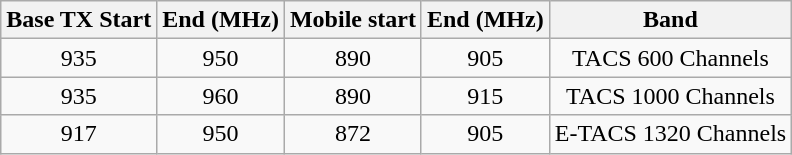<table class="wikitable" style="text-align:center">
<tr>
<th>Base TX Start</th>
<th>End (MHz)</th>
<th>Mobile start</th>
<th>End (MHz)</th>
<th>Band</th>
</tr>
<tr>
<td>935</td>
<td>950</td>
<td>890</td>
<td>905</td>
<td>TACS 600 Channels</td>
</tr>
<tr>
<td>935</td>
<td>960</td>
<td>890</td>
<td>915</td>
<td>TACS 1000 Channels</td>
</tr>
<tr>
<td>917</td>
<td>950</td>
<td>872</td>
<td>905</td>
<td>E-TACS 1320 Channels</td>
</tr>
</table>
